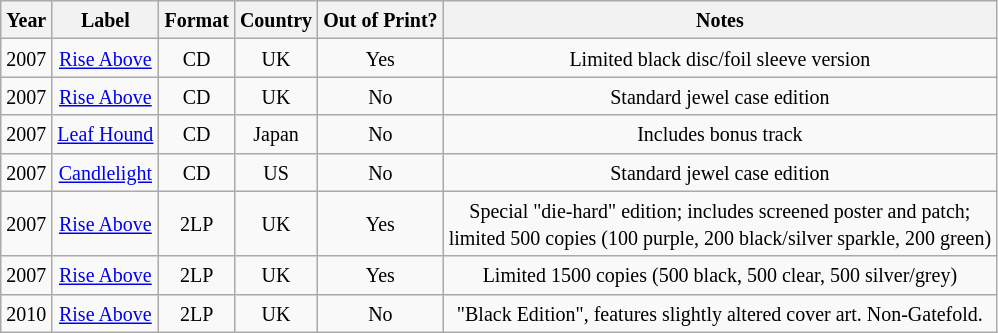<table class="wikitable" style="text-align:center;">
<tr>
<th><small>Year</small></th>
<th><small>Label</small></th>
<th><small>Format</small></th>
<th><small>Country</small></th>
<th><small>Out of Print?</small></th>
<th><small>Notes</small></th>
</tr>
<tr>
<td><small>2007</small></td>
<td><small><a href='#'>Rise Above</a></small></td>
<td><small>CD</small></td>
<td><small>UK</small></td>
<td><small>Yes</small></td>
<td><small>Limited black disc/foil sleeve version</small></td>
</tr>
<tr>
<td><small>2007</small></td>
<td><small><a href='#'>Rise Above</a></small></td>
<td><small>CD</small></td>
<td><small>UK</small></td>
<td><small>No</small></td>
<td><small>Standard jewel case edition</small></td>
</tr>
<tr>
<td><small>2007</small></td>
<td><small><a href='#'>Leaf Hound</a></small></td>
<td><small>CD</small></td>
<td><small>Japan</small></td>
<td><small>No</small></td>
<td><small>Includes bonus track</small></td>
</tr>
<tr>
<td><small>2007</small></td>
<td><small><a href='#'>Candlelight</a></small></td>
<td><small>CD</small></td>
<td><small>US</small></td>
<td><small>No</small></td>
<td><small>Standard jewel case edition</small></td>
</tr>
<tr>
<td><small>2007</small></td>
<td><small><a href='#'>Rise Above</a></small></td>
<td><small>2LP</small></td>
<td><small>UK</small></td>
<td><small>Yes</small></td>
<td><small>Special "die-hard" edition; includes screened poster and patch;<br>limited 500 copies (100 purple, 200 black/silver sparkle, 200 green)</small></td>
</tr>
<tr>
<td><small>2007</small></td>
<td><small><a href='#'>Rise Above</a></small></td>
<td><small>2LP</small></td>
<td><small>UK</small></td>
<td><small>Yes</small></td>
<td><small>Limited 1500 copies (500 black, 500 clear, 500 silver/grey)</small></td>
</tr>
<tr>
<td><small>2010</small></td>
<td><small><a href='#'>Rise Above</a></small></td>
<td><small>2LP</small></td>
<td><small>UK</small></td>
<td><small>No</small></td>
<td><small>"Black Edition", features slightly altered cover art. Non-Gatefold.</small></td>
</tr>
</table>
